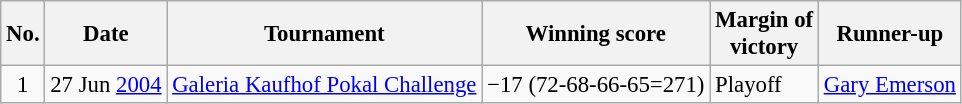<table class="wikitable" style="font-size:95%;">
<tr>
<th>No.</th>
<th>Date</th>
<th>Tournament</th>
<th>Winning score</th>
<th>Margin of<br>victory</th>
<th>Runner-up</th>
</tr>
<tr>
<td align=center>1</td>
<td align=right>27 Jun <a href='#'>2004</a></td>
<td><a href='#'>Galeria Kaufhof Pokal Challenge</a></td>
<td>−17 (72-68-66-65=271)</td>
<td>Playoff</td>
<td> <a href='#'>Gary Emerson</a></td>
</tr>
</table>
